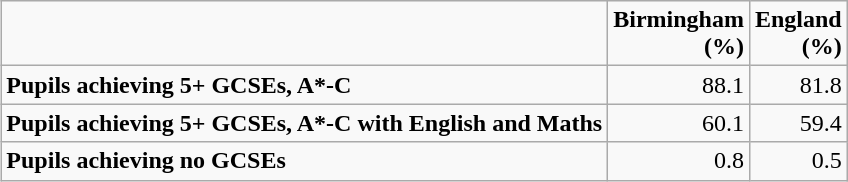<table class="wikitable" border="1" align="right">
<tr>
<td></td>
<td align=right><strong>Birmingham <br>(%)</strong></td>
<td align=right><strong>England <br>(%)</strong></td>
</tr>
<tr>
<td><strong>Pupils achieving 5+ GCSEs, A*-C </strong></td>
<td align=right>88.1</td>
<td align=right>81.8</td>
</tr>
<tr>
<td><strong>Pupils achieving 5+ GCSEs, A*-C with English and Maths </strong></td>
<td align=right>60.1</td>
<td align=right>59.4</td>
</tr>
<tr>
<td><strong>Pupils achieving no GCSEs </strong></td>
<td align=right>0.8</td>
<td align=right>0.5</td>
</tr>
</table>
